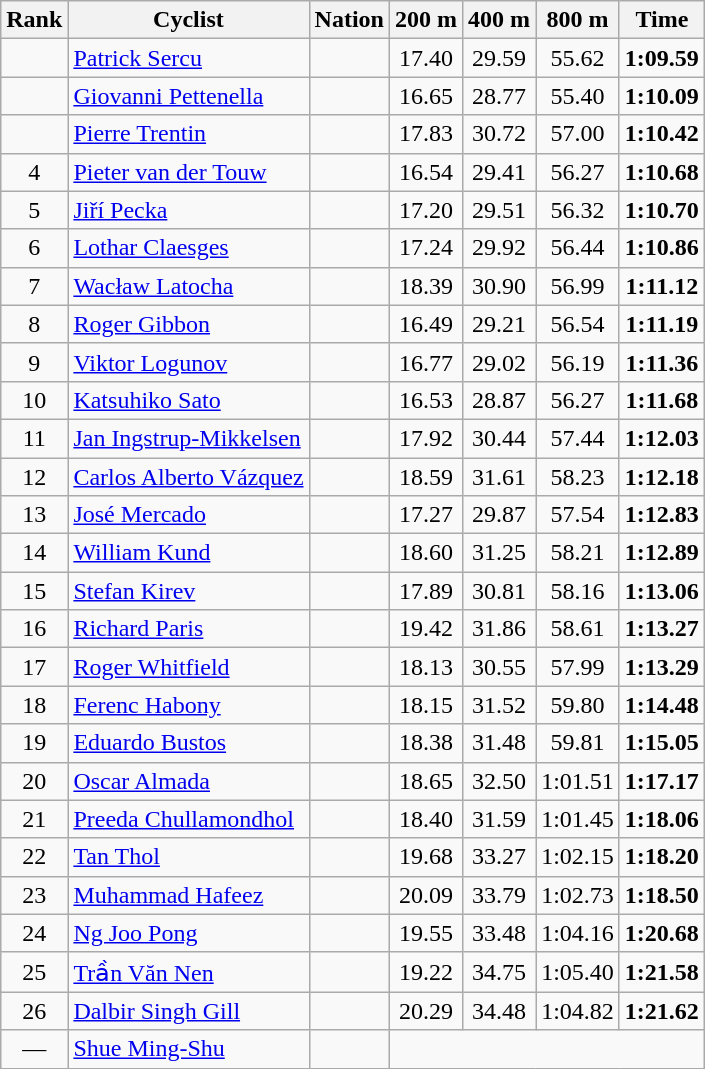<table class="wikitable sortable" style="text-align:center">
<tr>
<th>Rank</th>
<th>Cyclist</th>
<th>Nation</th>
<th>200 m</th>
<th>400 m</th>
<th>800 m</th>
<th>Time</th>
</tr>
<tr>
<td></td>
<td align=left><a href='#'>Patrick Sercu</a></td>
<td align=left></td>
<td>17.40</td>
<td>29.59</td>
<td>55.62</td>
<td><strong>1:09.59</strong></td>
</tr>
<tr>
<td></td>
<td align=left><a href='#'>Giovanni Pettenella</a></td>
<td align=left></td>
<td>16.65</td>
<td>28.77</td>
<td>55.40</td>
<td><strong>1:10.09</strong></td>
</tr>
<tr>
<td></td>
<td align=left><a href='#'>Pierre Trentin</a></td>
<td align=left></td>
<td>17.83</td>
<td>30.72</td>
<td>57.00</td>
<td><strong>1:10.42</strong></td>
</tr>
<tr>
<td>4</td>
<td align=left><a href='#'>Pieter van der Touw</a></td>
<td align=left></td>
<td>16.54</td>
<td>29.41</td>
<td>56.27</td>
<td><strong>1:10.68</strong></td>
</tr>
<tr>
<td>5</td>
<td align=left><a href='#'>Jiří Pecka</a></td>
<td align=left></td>
<td>17.20</td>
<td>29.51</td>
<td>56.32</td>
<td><strong>1:10.70</strong></td>
</tr>
<tr>
<td>6</td>
<td align=left><a href='#'>Lothar Claesges</a></td>
<td align=left></td>
<td>17.24</td>
<td>29.92</td>
<td>56.44</td>
<td><strong>1:10.86</strong></td>
</tr>
<tr>
<td>7</td>
<td align=left><a href='#'>Wacław Latocha</a></td>
<td align=left></td>
<td>18.39</td>
<td>30.90</td>
<td>56.99</td>
<td><strong>1:11.12</strong></td>
</tr>
<tr>
<td>8</td>
<td align=left><a href='#'>Roger Gibbon</a></td>
<td align=left></td>
<td>16.49</td>
<td>29.21</td>
<td>56.54</td>
<td><strong>1:11.19</strong></td>
</tr>
<tr>
<td>9</td>
<td align=left><a href='#'>Viktor Logunov</a></td>
<td align=left></td>
<td>16.77</td>
<td>29.02</td>
<td>56.19</td>
<td><strong>1:11.36</strong></td>
</tr>
<tr>
<td>10</td>
<td align=left><a href='#'>Katsuhiko Sato</a></td>
<td align=left></td>
<td>16.53</td>
<td>28.87</td>
<td>56.27</td>
<td><strong>1:11.68</strong></td>
</tr>
<tr>
<td>11</td>
<td align=left><a href='#'>Jan Ingstrup-Mikkelsen</a></td>
<td align=left></td>
<td>17.92</td>
<td>30.44</td>
<td>57.44</td>
<td><strong>1:12.03</strong></td>
</tr>
<tr>
<td>12</td>
<td align=left><a href='#'>Carlos Alberto Vázquez</a></td>
<td align=left></td>
<td>18.59</td>
<td>31.61</td>
<td>58.23</td>
<td><strong>1:12.18</strong></td>
</tr>
<tr>
<td>13</td>
<td align=left><a href='#'>José Mercado</a></td>
<td align=left></td>
<td>17.27</td>
<td>29.87</td>
<td>57.54</td>
<td><strong>1:12.83</strong></td>
</tr>
<tr>
<td>14</td>
<td align=left><a href='#'>William Kund</a></td>
<td align=left></td>
<td>18.60</td>
<td>31.25</td>
<td>58.21</td>
<td><strong>1:12.89</strong></td>
</tr>
<tr>
<td>15</td>
<td align=left><a href='#'>Stefan Kirev</a></td>
<td align=left></td>
<td>17.89</td>
<td>30.81</td>
<td>58.16</td>
<td><strong>1:13.06</strong></td>
</tr>
<tr>
<td>16</td>
<td align=left><a href='#'>Richard Paris</a></td>
<td align=left></td>
<td>19.42</td>
<td>31.86</td>
<td>58.61</td>
<td><strong>1:13.27</strong></td>
</tr>
<tr>
<td>17</td>
<td align=left><a href='#'>Roger Whitfield</a></td>
<td align=left></td>
<td>18.13</td>
<td>30.55</td>
<td>57.99</td>
<td><strong>1:13.29</strong></td>
</tr>
<tr>
<td>18</td>
<td align=left><a href='#'>Ferenc Habony</a></td>
<td align=left></td>
<td>18.15</td>
<td>31.52</td>
<td>59.80</td>
<td><strong>1:14.48</strong></td>
</tr>
<tr>
<td>19</td>
<td align=left><a href='#'>Eduardo Bustos</a></td>
<td align=left></td>
<td>18.38</td>
<td>31.48</td>
<td>59.81</td>
<td><strong>1:15.05</strong></td>
</tr>
<tr>
<td>20</td>
<td align=left><a href='#'>Oscar Almada</a></td>
<td align=left></td>
<td>18.65</td>
<td>32.50</td>
<td data-sort-value=61.51>1:01.51</td>
<td><strong>1:17.17</strong></td>
</tr>
<tr>
<td>21</td>
<td align=left><a href='#'>Preeda Chullamondhol</a></td>
<td align=left></td>
<td>18.40</td>
<td>31.59</td>
<td data-sort-value=61.45>1:01.45</td>
<td><strong>1:18.06</strong></td>
</tr>
<tr>
<td>22</td>
<td align=left><a href='#'>Tan Thol</a></td>
<td align=left></td>
<td>19.68</td>
<td>33.27</td>
<td data-sort-value=62.15>1:02.15</td>
<td><strong>1:18.20</strong></td>
</tr>
<tr>
<td>23</td>
<td align=left><a href='#'>Muhammad Hafeez</a></td>
<td align=left></td>
<td>20.09</td>
<td>33.79</td>
<td data-sort-value=62.73>1:02.73</td>
<td><strong>1:18.50</strong></td>
</tr>
<tr>
<td>24</td>
<td align=left><a href='#'>Ng Joo Pong</a></td>
<td align=left></td>
<td>19.55</td>
<td>33.48</td>
<td data-sort-value=64.16>1:04.16</td>
<td><strong>1:20.68</strong></td>
</tr>
<tr>
<td>25</td>
<td align=left><a href='#'>Trần Văn Nen</a></td>
<td align=left></td>
<td>19.22</td>
<td>34.75</td>
<td data-sort-value=65.40>1:05.40</td>
<td><strong>1:21.58</strong></td>
</tr>
<tr>
<td>26</td>
<td align=left><a href='#'>Dalbir Singh Gill</a></td>
<td align=left></td>
<td>20.29</td>
<td>34.48</td>
<td data-sort-value=64.82>1:04.82</td>
<td><strong>1:21.62</strong></td>
</tr>
<tr>
<td data-sort-value=27>—</td>
<td align=left><a href='#'>Shue Ming-Shu</a></td>
<td align=left></td>
<td data-sort-value=9:99.99 colspan=4></td>
</tr>
</table>
